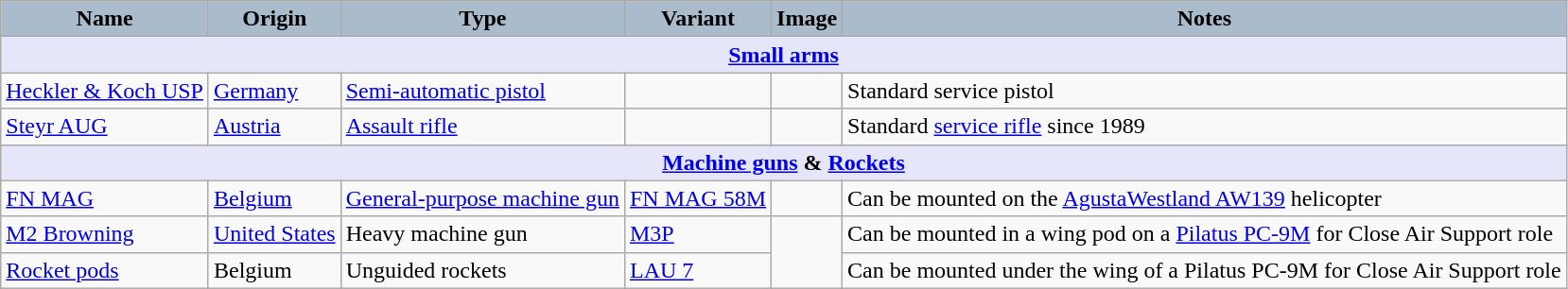<table class="wikitable">
<tr>
<th style="text-align:center; background:#aabccc;">Name</th>
<th style="text-align: center; background:#aabccc;">Origin</th>
<th style="text-align:l center; background:#aabccc;">Type</th>
<th style="text-align:l center; background:#aabccc;">Variant</th>
<th style="text-align: left; background: #aabccc;">Image</th>
<th style="text-align: center; background:#aabccc;">Notes</th>
</tr>
<tr>
<th style="align: center; background: lavender;" colspan="7"><a href='#'>Small arms</a></th>
</tr>
<tr>
<td><a href='#'>Heckler & Koch USP</a></td>
<td><a href='#'>Germany</a></td>
<td><a href='#'>Semi-automatic pistol</a></td>
<td></td>
<td></td>
<td>Standard service pistol</td>
</tr>
<tr>
<td><a href='#'>Steyr AUG</a></td>
<td><a href='#'>Austria</a></td>
<td><a href='#'>Assault rifle</a></td>
<td></td>
<td></td>
<td>Standard <a href='#'>service rifle</a> since 1989</td>
</tr>
<tr>
<th style="align: center; background: lavender;" colspan="7"><a href='#'>Machine guns</a> & <a href='#'>Rockets</a></th>
</tr>
<tr>
<td><a href='#'>FN MAG</a></td>
<td><a href='#'>Belgium</a></td>
<td><a href='#'>General-purpose machine gun</a></td>
<td><a href='#'>FN MAG 58M</a></td>
<td></td>
<td>Can be mounted on the <a href='#'>AgustaWestland AW139</a> helicopter</td>
</tr>
<tr>
<td><a href='#'>M2 Browning</a></td>
<td><a href='#'>United States</a></td>
<td>Heavy machine gun</td>
<td><a href='#'>M3P</a></td>
<td rowspan=2></td>
<td>Can be mounted in a wing pod on a <a href='#'>Pilatus PC-9M</a> for Close Air Support role</td>
</tr>
<tr>
<td><a href='#'>Rocket pods</a></td>
<td>Belgium</td>
<td>Unguided rockets</td>
<td><a href='#'>LAU 7</a></td>
<td>Can be mounted under the wing of a Pilatus PC-9M for Close Air Support role</td>
</tr>
</table>
